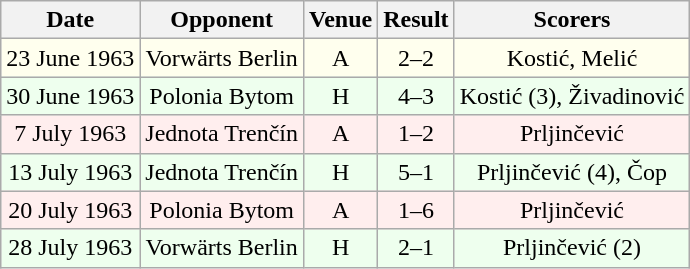<table class="wikitable sortable" style="font-size:100%; text-align:center">
<tr>
<th>Date</th>
<th>Opponent</th>
<th>Venue</th>
<th>Result</th>
<th>Scorers</th>
</tr>
<tr bgcolor = "#FFFFEE">
<td>23 June 1963</td>
<td>Vorwärts Berlin</td>
<td>A</td>
<td>2–2</td>
<td>Kostić, Melić</td>
</tr>
<tr bgcolor = "#EEFFEE">
<td>30 June 1963</td>
<td>Polonia Bytom</td>
<td>H</td>
<td>4–3</td>
<td>Kostić (3), Živadinović</td>
</tr>
<tr bgcolor = "#FFEEEE">
<td>7 July 1963</td>
<td>Jednota Trenčín</td>
<td>A</td>
<td>1–2</td>
<td>Prljinčević</td>
</tr>
<tr bgcolor = "#EEFFEE">
<td>13 July 1963</td>
<td>Jednota Trenčín</td>
<td>H</td>
<td>5–1</td>
<td>Prljinčević (4), Čop</td>
</tr>
<tr bgcolor = "#FFEEEE">
<td>20 July 1963</td>
<td>Polonia Bytom</td>
<td>A</td>
<td>1–6</td>
<td>Prljinčević</td>
</tr>
<tr bgcolor = "#EEFFEE">
<td>28 July 1963</td>
<td>Vorwärts Berlin</td>
<td>H</td>
<td>2–1</td>
<td>Prljinčević (2)</td>
</tr>
</table>
